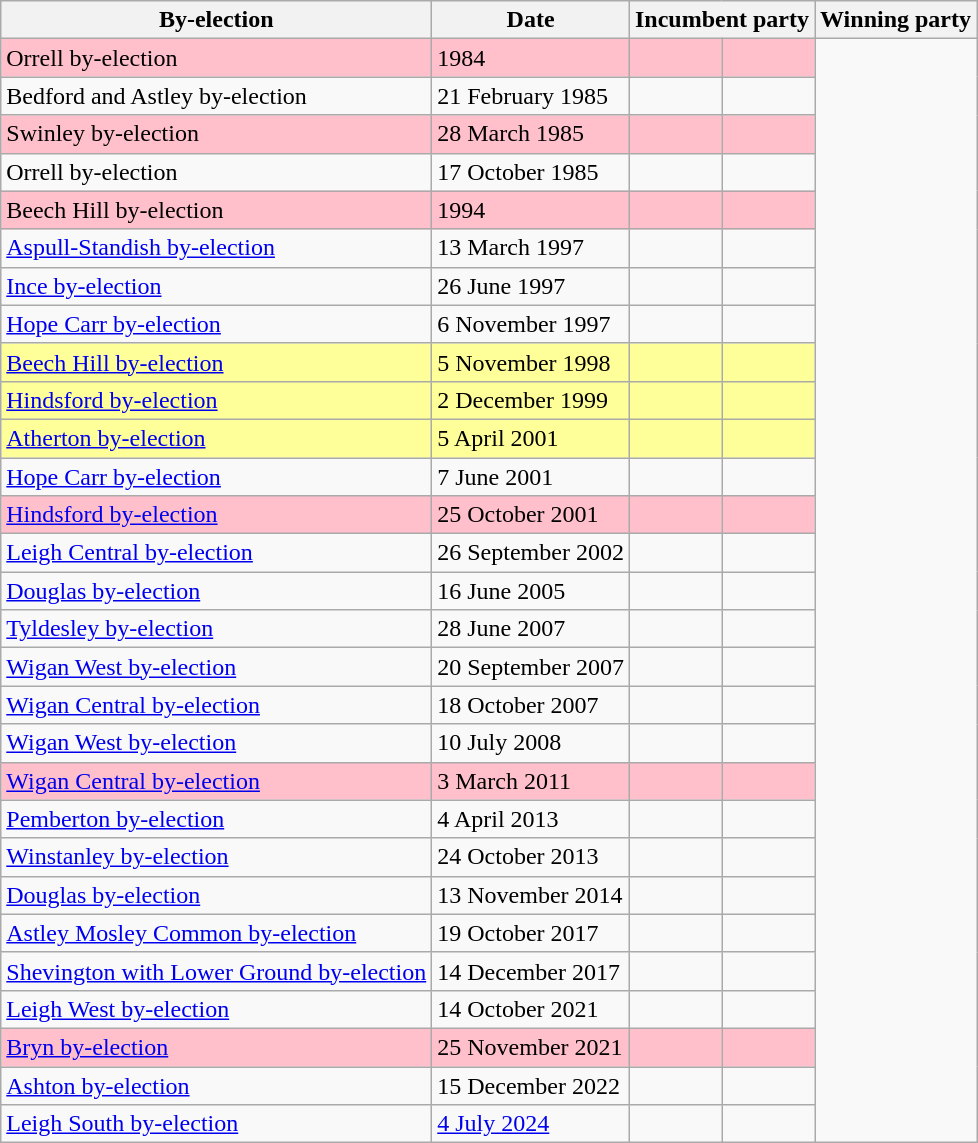<table class="wikitable">
<tr>
<th>By-election</th>
<th>Date</th>
<th colspan=2>Incumbent party</th>
<th colspan=2>Winning party</th>
</tr>
<tr bgcolor=pink>
<td>Orrell by-election</td>
<td>1984</td>
<td></td>
<td></td>
</tr>
<tr>
<td>Bedford and Astley by-election</td>
<td>21 February 1985</td>
<td></td>
<td></td>
</tr>
<tr bgcolor=pink>
<td>Swinley by-election</td>
<td>28 March 1985</td>
<td></td>
<td></td>
</tr>
<tr>
<td>Orrell by-election</td>
<td>17 October 1985</td>
<td></td>
<td></td>
</tr>
<tr bgcolor=pink>
<td>Beech Hill by-election</td>
<td>1994</td>
<td></td>
<td></td>
</tr>
<tr>
<td><a href='#'>Aspull-Standish by-election</a></td>
<td>13 March 1997</td>
<td></td>
<td></td>
</tr>
<tr>
<td><a href='#'>Ince by-election</a></td>
<td>26 June 1997</td>
<td></td>
<td></td>
</tr>
<tr>
<td><a href='#'>Hope Carr by-election</a></td>
<td>6 November 1997</td>
<td></td>
<td></td>
</tr>
<tr bgcolor=#FFFF99>
<td><a href='#'>Beech Hill by-election</a></td>
<td>5 November 1998</td>
<td></td>
<td></td>
</tr>
<tr bgcolor=#FFFF99>
<td><a href='#'>Hindsford by-election</a></td>
<td>2 December 1999</td>
<td></td>
<td></td>
</tr>
<tr bgcolor=#FFFF99>
<td><a href='#'>Atherton by-election</a></td>
<td>5 April 2001</td>
<td></td>
<td></td>
</tr>
<tr>
<td><a href='#'>Hope Carr by-election</a></td>
<td>7 June 2001</td>
<td></td>
<td></td>
</tr>
<tr bgcolor=pink>
<td><a href='#'>Hindsford by-election</a></td>
<td>25 October 2001</td>
<td></td>
<td></td>
</tr>
<tr>
<td><a href='#'>Leigh Central by-election</a></td>
<td>26 September 2002</td>
<td></td>
<td></td>
</tr>
<tr>
<td><a href='#'>Douglas by-election</a></td>
<td>16 June 2005</td>
<td></td>
<td></td>
</tr>
<tr>
<td><a href='#'>Tyldesley by-election</a></td>
<td>28 June 2007</td>
<td></td>
<td></td>
</tr>
<tr>
<td><a href='#'>Wigan West by-election</a></td>
<td>20 September 2007</td>
<td></td>
<td></td>
</tr>
<tr>
<td><a href='#'>Wigan Central by-election</a></td>
<td>18 October 2007</td>
<td></td>
<td></td>
</tr>
<tr>
<td><a href='#'>Wigan West by-election</a></td>
<td>10 July 2008</td>
<td></td>
<td></td>
</tr>
<tr bgcolor=pink>
<td><a href='#'>Wigan Central by-election</a></td>
<td>3 March 2011</td>
<td></td>
<td></td>
</tr>
<tr>
<td><a href='#'>Pemberton by-election</a></td>
<td>4 April 2013</td>
<td></td>
<td></td>
</tr>
<tr>
<td><a href='#'>Winstanley by-election</a></td>
<td>24 October 2013</td>
<td></td>
<td></td>
</tr>
<tr>
<td><a href='#'>Douglas by-election</a></td>
<td>13 November 2014</td>
<td></td>
<td></td>
</tr>
<tr>
<td><a href='#'>Astley Mosley Common by-election</a></td>
<td>19 October 2017</td>
<td></td>
<td></td>
</tr>
<tr>
<td><a href='#'>Shevington with Lower Ground by-election</a></td>
<td>14 December 2017</td>
<td></td>
<td></td>
</tr>
<tr>
<td><a href='#'>Leigh West by-election</a></td>
<td>14 October 2021</td>
<td></td>
<td></td>
</tr>
<tr bgcolor=pink>
<td><a href='#'>Bryn by-election</a></td>
<td>25 November 2021</td>
<td></td>
<td></td>
</tr>
<tr>
<td><a href='#'>Ashton by-election</a></td>
<td>15 December 2022</td>
<td></td>
<td></td>
</tr>
<tr>
<td><a href='#'>Leigh South by-election</a></td>
<td><a href='#'>4 July 2024</a></td>
<td></td>
<td></td>
</tr>
</table>
